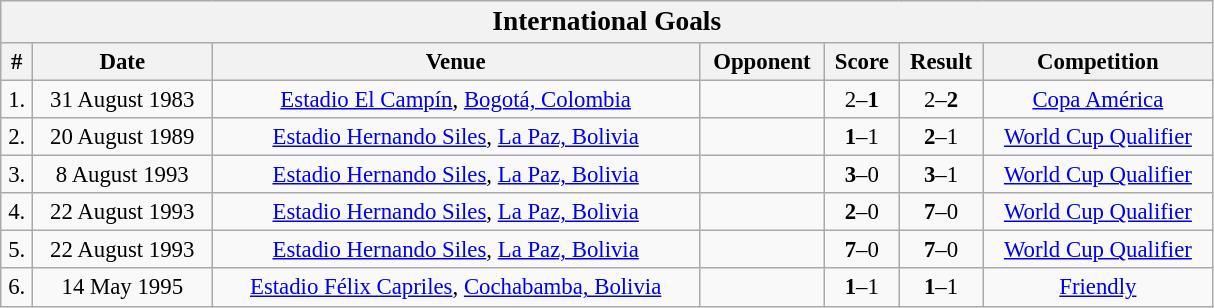<table class="wikitable collapsible collapsed" style=" text-align:center; font-size:95%;" width="64%">
<tr>
<th colspan=7><big>International Goals</big></th>
</tr>
<tr>
<th>#</th>
<th>Date</th>
<th>Venue</th>
<th>Opponent</th>
<th>Score</th>
<th>Result</th>
<th>Competition</th>
</tr>
<tr>
<td>1.</td>
<td>31 August 1983</td>
<td><a href='#'>Estadio El Campín</a>, <a href='#'>Bogotá, Colombia</a></td>
<td></td>
<td>2–<strong>1</strong></td>
<td>2–<strong>2</strong></td>
<td><a href='#'>Copa América</a></td>
</tr>
<tr>
<td>2.</td>
<td>20 August 1989</td>
<td><a href='#'>Estadio Hernando Siles</a>, <a href='#'>La Paz, Bolivia</a></td>
<td></td>
<td><strong>1</strong>–1</td>
<td><strong>2</strong>–1</td>
<td><a href='#'>World Cup Qualifier</a></td>
</tr>
<tr>
<td>3.</td>
<td>8 August 1993</td>
<td><a href='#'>Estadio Hernando Siles</a>, <a href='#'>La Paz, Bolivia</a></td>
<td></td>
<td><strong>3</strong>–0</td>
<td><strong>3</strong>–1</td>
<td><a href='#'>World Cup Qualifier</a></td>
</tr>
<tr>
<td>4.</td>
<td>22 August 1993</td>
<td><a href='#'>Estadio Hernando Siles</a>, <a href='#'>La Paz, Bolivia</a></td>
<td></td>
<td><strong>2</strong>–0</td>
<td><strong>7</strong>–0</td>
<td><a href='#'>World Cup Qualifier</a></td>
</tr>
<tr>
<td>5.</td>
<td>22 August 1993</td>
<td><a href='#'>Estadio Hernando Siles</a>, <a href='#'>La Paz, Bolivia</a></td>
<td></td>
<td><strong>7</strong>–0</td>
<td><strong>7</strong>–0</td>
<td><a href='#'>World Cup Qualifier</a></td>
</tr>
<tr>
<td>6.</td>
<td>14 May 1995</td>
<td><a href='#'>Estadio Félix Capriles</a>, <a href='#'>Cochabamba, Bolivia</a></td>
<td></td>
<td><strong>1</strong>–1</td>
<td><strong>1</strong>–1</td>
<td><a href='#'>Friendly</a></td>
</tr>
</table>
